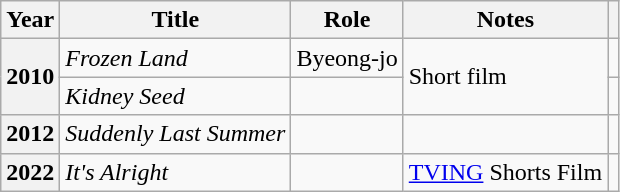<table class="wikitable plainrowheaders sortable">
<tr>
<th scope="col">Year</th>
<th scope="col">Title</th>
<th scope="col">Role</th>
<th scope="col">Notes</th>
<th scope="col" class="unsortable"></th>
</tr>
<tr>
<th scope="row" rowspan="2">2010</th>
<td><em>Frozen Land</em></td>
<td>Byeong-jo</td>
<td rowspan="2">Short film</td>
<td style="text-align:center"></td>
</tr>
<tr>
<td><em>Kidney Seed</em></td>
<td></td>
<td style="text-align:center"></td>
</tr>
<tr>
<th scope="row">2012</th>
<td><em>Suddenly Last Summer</em></td>
<td></td>
<td></td>
<td style="text-align:center"></td>
</tr>
<tr>
<th scope="row">2022</th>
<td><em>It's Alright</em></td>
<td></td>
<td><a href='#'>TVING</a> Shorts Film</td>
<td style="text-align:center"></td>
</tr>
</table>
